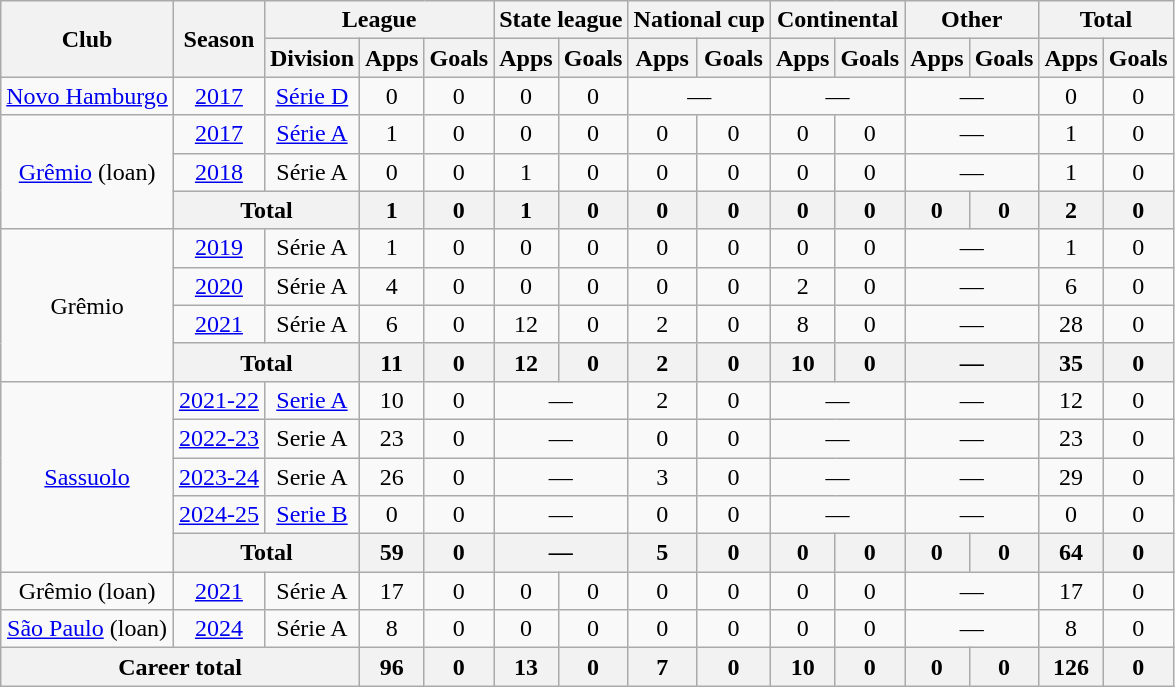<table class="wikitable" style="text-align:center">
<tr>
<th rowspan="2">Club</th>
<th rowspan="2">Season</th>
<th colspan="3">League</th>
<th colspan="2">State league</th>
<th colspan="2">National cup</th>
<th colspan="2">Continental</th>
<th colspan="2">Other</th>
<th colspan="2">Total</th>
</tr>
<tr>
<th>Division</th>
<th>Apps</th>
<th>Goals</th>
<th>Apps</th>
<th>Goals</th>
<th>Apps</th>
<th>Goals</th>
<th>Apps</th>
<th>Goals</th>
<th>Apps</th>
<th>Goals</th>
<th>Apps</th>
<th>Goals</th>
</tr>
<tr>
<td><a href='#'>Novo Hamburgo</a></td>
<td><a href='#'>2017</a></td>
<td><a href='#'>Série D</a></td>
<td>0</td>
<td>0</td>
<td>0</td>
<td>0</td>
<td colspan="2">—</td>
<td colspan="2">—</td>
<td colspan="2">—</td>
<td>0</td>
<td>0</td>
</tr>
<tr>
<td rowspan="3"><a href='#'>Grêmio</a> (loan)</td>
<td><a href='#'>2017</a></td>
<td><a href='#'>Série A</a></td>
<td>1</td>
<td>0</td>
<td>0</td>
<td>0</td>
<td>0</td>
<td>0</td>
<td>0</td>
<td>0</td>
<td colspan="2">—</td>
<td>1</td>
<td>0</td>
</tr>
<tr>
<td><a href='#'>2018</a></td>
<td>Série A</td>
<td>0</td>
<td>0</td>
<td>1</td>
<td>0</td>
<td>0</td>
<td>0</td>
<td>0</td>
<td>0</td>
<td colspan="2">—</td>
<td>1</td>
<td>0</td>
</tr>
<tr>
<th colspan="2">Total</th>
<th>1</th>
<th>0</th>
<th>1</th>
<th>0</th>
<th>0</th>
<th>0</th>
<th>0</th>
<th>0</th>
<th>0</th>
<th>0</th>
<th>2</th>
<th>0</th>
</tr>
<tr>
<td rowspan="4">Grêmio</td>
<td><a href='#'>2019</a></td>
<td>Série A</td>
<td>1</td>
<td>0</td>
<td>0</td>
<td>0</td>
<td>0</td>
<td>0</td>
<td>0</td>
<td>0</td>
<td colspan="2">—</td>
<td>1</td>
<td>0</td>
</tr>
<tr>
<td><a href='#'>2020</a></td>
<td>Série A</td>
<td>4</td>
<td>0</td>
<td>0</td>
<td>0</td>
<td>0</td>
<td>0</td>
<td>2</td>
<td>0</td>
<td colspan="2">—</td>
<td>6</td>
<td>0</td>
</tr>
<tr>
<td><a href='#'>2021</a></td>
<td>Série A</td>
<td>6</td>
<td>0</td>
<td>12</td>
<td>0</td>
<td>2</td>
<td>0</td>
<td>8</td>
<td>0</td>
<td colspan="2">—</td>
<td>28</td>
<td>0</td>
</tr>
<tr>
<th colspan="2">Total</th>
<th>11</th>
<th>0</th>
<th>12</th>
<th>0</th>
<th>2</th>
<th>0</th>
<th>10</th>
<th>0</th>
<th colspan="2">—</th>
<th>35</th>
<th>0</th>
</tr>
<tr>
<td rowspan="5"><a href='#'>Sassuolo</a></td>
<td><a href='#'>2021-22</a></td>
<td><a href='#'>Serie A</a></td>
<td>10</td>
<td>0</td>
<td colspan="2">—</td>
<td>2</td>
<td>0</td>
<td colspan="2">—</td>
<td colspan="2">—</td>
<td>12</td>
<td>0</td>
</tr>
<tr>
<td><a href='#'>2022-23</a></td>
<td>Serie A</td>
<td>23</td>
<td>0</td>
<td colspan="2">—</td>
<td>0</td>
<td>0</td>
<td colspan="2">—</td>
<td colspan="2">—</td>
<td>23</td>
<td>0</td>
</tr>
<tr>
<td><a href='#'>2023-24</a></td>
<td>Serie A</td>
<td>26</td>
<td>0</td>
<td colspan="2">—</td>
<td>3</td>
<td>0</td>
<td colspan="2">—</td>
<td colspan="2">—</td>
<td>29</td>
<td>0</td>
</tr>
<tr>
<td><a href='#'>2024-25</a></td>
<td><a href='#'>Serie B</a></td>
<td>0</td>
<td>0</td>
<td colspan="2">—</td>
<td>0</td>
<td>0</td>
<td colspan="2">—</td>
<td colspan="2">—</td>
<td>0</td>
<td>0</td>
</tr>
<tr>
<th colspan="2">Total</th>
<th>59</th>
<th>0</th>
<th colspan="2">—</th>
<th>5</th>
<th>0</th>
<th>0</th>
<th>0</th>
<th>0</th>
<th>0</th>
<th>64</th>
<th>0</th>
</tr>
<tr>
<td>Grêmio (loan)</td>
<td><a href='#'>2021</a></td>
<td>Série A</td>
<td>17</td>
<td>0</td>
<td>0</td>
<td>0</td>
<td>0</td>
<td>0</td>
<td>0</td>
<td>0</td>
<td colspan="2">—</td>
<td>17</td>
<td>0</td>
</tr>
<tr>
<td><a href='#'>São Paulo</a> (loan)</td>
<td><a href='#'>2024</a></td>
<td>Série A</td>
<td>8</td>
<td>0</td>
<td>0</td>
<td>0</td>
<td>0</td>
<td>0</td>
<td>0</td>
<td>0</td>
<td colspan="2">—</td>
<td>8</td>
<td>0</td>
</tr>
<tr>
<th colspan="3">Career total</th>
<th>96</th>
<th>0</th>
<th>13</th>
<th>0</th>
<th>7</th>
<th>0</th>
<th>10</th>
<th>0</th>
<th>0</th>
<th>0</th>
<th>126</th>
<th>0</th>
</tr>
</table>
